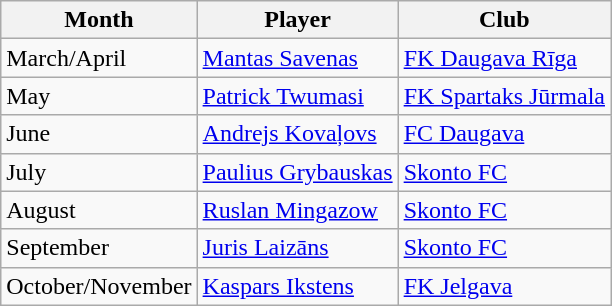<table class="wikitable">
<tr>
<th>Month</th>
<th>Player</th>
<th>Club</th>
</tr>
<tr>
<td>March/April</td>
<td> <a href='#'>Mantas Savenas</a></td>
<td><a href='#'>FK Daugava Rīga</a></td>
</tr>
<tr>
<td>May</td>
<td> <a href='#'>Patrick Twumasi</a></td>
<td><a href='#'>FK Spartaks Jūrmala</a></td>
</tr>
<tr>
<td>June</td>
<td> <a href='#'>Andrejs Kovaļovs</a></td>
<td><a href='#'>FC Daugava</a></td>
</tr>
<tr>
<td>July</td>
<td> <a href='#'>Paulius Grybauskas</a></td>
<td><a href='#'>Skonto FC</a></td>
</tr>
<tr>
<td>August</td>
<td> <a href='#'>Ruslan Mingazow</a></td>
<td><a href='#'>Skonto FC</a></td>
</tr>
<tr>
<td>September</td>
<td> <a href='#'>Juris Laizāns</a></td>
<td><a href='#'>Skonto FC</a></td>
</tr>
<tr>
<td>October/November</td>
<td> <a href='#'>Kaspars Ikstens</a></td>
<td><a href='#'>FK Jelgava</a></td>
</tr>
</table>
